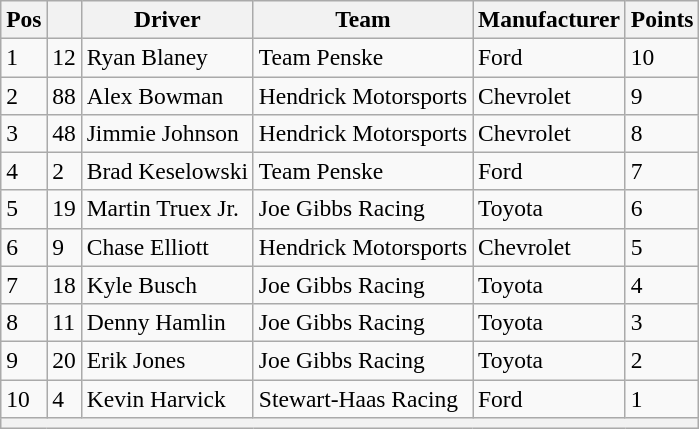<table class="wikitable" style="font-size:98%">
<tr>
<th>Pos</th>
<th></th>
<th>Driver</th>
<th>Team</th>
<th>Manufacturer</th>
<th>Points</th>
</tr>
<tr>
<td>1</td>
<td>12</td>
<td>Ryan Blaney</td>
<td>Team Penske</td>
<td>Ford</td>
<td>10</td>
</tr>
<tr>
<td>2</td>
<td>88</td>
<td>Alex Bowman</td>
<td>Hendrick Motorsports</td>
<td>Chevrolet</td>
<td>9</td>
</tr>
<tr>
<td>3</td>
<td>48</td>
<td>Jimmie Johnson</td>
<td>Hendrick Motorsports</td>
<td>Chevrolet</td>
<td>8</td>
</tr>
<tr>
<td>4</td>
<td>2</td>
<td>Brad Keselowski</td>
<td>Team Penske</td>
<td>Ford</td>
<td>7</td>
</tr>
<tr>
<td>5</td>
<td>19</td>
<td>Martin Truex Jr.</td>
<td>Joe Gibbs Racing</td>
<td>Toyota</td>
<td>6</td>
</tr>
<tr>
<td>6</td>
<td>9</td>
<td>Chase Elliott</td>
<td>Hendrick Motorsports</td>
<td>Chevrolet</td>
<td>5</td>
</tr>
<tr>
<td>7</td>
<td>18</td>
<td>Kyle Busch</td>
<td>Joe Gibbs Racing</td>
<td>Toyota</td>
<td>4</td>
</tr>
<tr>
<td>8</td>
<td>11</td>
<td>Denny Hamlin</td>
<td>Joe Gibbs Racing</td>
<td>Toyota</td>
<td>3</td>
</tr>
<tr>
<td>9</td>
<td>20</td>
<td>Erik Jones</td>
<td>Joe Gibbs Racing</td>
<td>Toyota</td>
<td>2</td>
</tr>
<tr>
<td>10</td>
<td>4</td>
<td>Kevin Harvick</td>
<td>Stewart-Haas Racing</td>
<td>Ford</td>
<td>1</td>
</tr>
<tr>
<th colspan="6"></th>
</tr>
</table>
